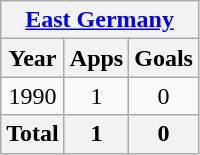<table class="wikitable" style="text-align:center">
<tr>
<th colspan=3><a href='#'>East Germany</a></th>
</tr>
<tr>
<th>Year</th>
<th>Apps</th>
<th>Goals</th>
</tr>
<tr>
<td>1990</td>
<td>1</td>
<td>0</td>
</tr>
<tr>
<th>Total</th>
<th>1</th>
<th>0</th>
</tr>
</table>
